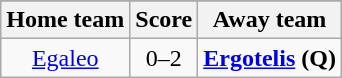<table class="wikitable" style="text-align: center">
<tr>
</tr>
<tr>
<th>Home team</th>
<th>Score</th>
<th>Away team</th>
</tr>
<tr>
<td><a href='#'>Egaleo</a></td>
<td>0–2</td>
<td><strong><a href='#'>Ergotelis</a> (Q)</strong></td>
</tr>
</table>
